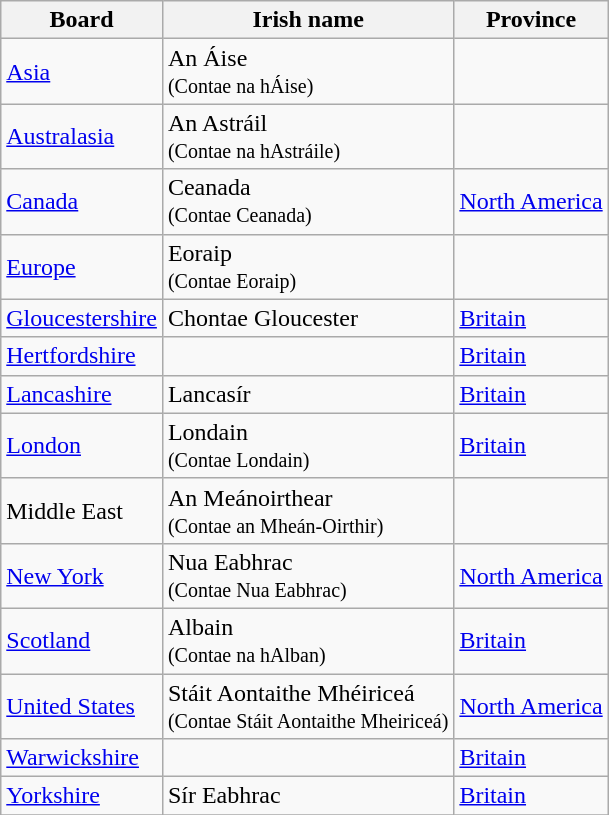<table class="wikitable">
<tr>
<th>Board</th>
<th>Irish name</th>
<th>Province</th>
</tr>
<tr>
<td><a href='#'>Asia</a></td>
<td>An Áise<br><small>(Contae na hÁise)</small></td>
<td></td>
</tr>
<tr>
<td><a href='#'>Australasia</a></td>
<td>An Astráil<br><small>(Contae na hAstráile)</small></td>
<td></td>
</tr>
<tr>
<td><a href='#'>Canada</a></td>
<td>Ceanada<br><small>(Contae Ceanada)</small></td>
<td><a href='#'>North America</a></td>
</tr>
<tr>
<td><a href='#'>Europe</a></td>
<td>Eoraip <br><small>(Contae Eoraip)</small></td>
<td></td>
</tr>
<tr>
<td><a href='#'>Gloucestershire</a></td>
<td>Chontae Gloucester</td>
<td><a href='#'>Britain</a></td>
</tr>
<tr>
<td><a href='#'>Hertfordshire</a></td>
<td></td>
<td><a href='#'>Britain</a></td>
</tr>
<tr>
<td><a href='#'>Lancashire</a></td>
<td>Lancasír</td>
<td><a href='#'>Britain</a></td>
</tr>
<tr>
<td><a href='#'>London</a></td>
<td>Londain<br><small>(Contae Londain)</small></td>
<td><a href='#'>Britain</a></td>
</tr>
<tr>
<td>Middle East</td>
<td>An Meánoirthear<br><small>(Contae an Mheán-Oirthir)</small></td>
<td></td>
</tr>
<tr>
<td><a href='#'>New York</a></td>
<td>Nua Eabhrac<br><small>(Contae Nua Eabhrac)</small></td>
<td><a href='#'>North America</a></td>
</tr>
<tr>
<td><a href='#'>Scotland</a></td>
<td>Albain<br><small>(Contae na hAlban)</small></td>
<td><a href='#'>Britain</a></td>
</tr>
<tr>
<td><a href='#'>United States</a></td>
<td>Stáit Aontaithe Mhéiriceá<br><small>(Contae Stáit Aontaithe Mheiriceá)</small></td>
<td><a href='#'>North America</a></td>
</tr>
<tr>
<td><a href='#'>Warwickshire</a></td>
<td></td>
<td><a href='#'>Britain</a></td>
</tr>
<tr>
<td><a href='#'>Yorkshire</a></td>
<td>Sír Eabhrac</td>
<td><a href='#'>Britain</a></td>
</tr>
<tr>
</tr>
</table>
